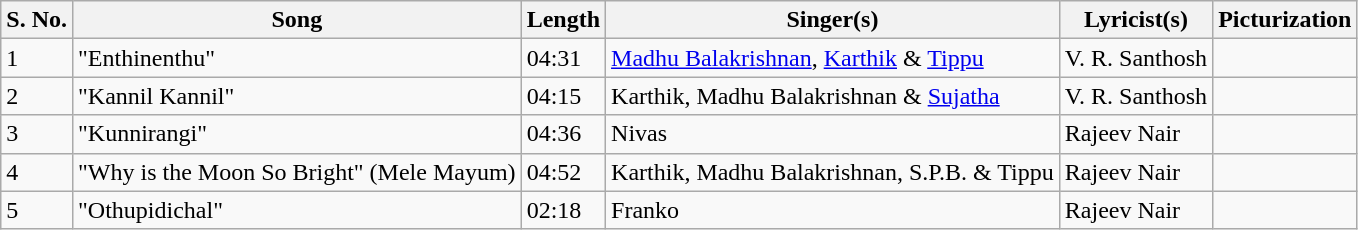<table class="wikitable sortable">
<tr>
<th>S. No.</th>
<th>Song</th>
<th>Length</th>
<th>Singer(s)</th>
<th>Lyricist(s)</th>
<th>Picturization</th>
</tr>
<tr>
<td>1</td>
<td>"Enthinenthu"</td>
<td>04:31</td>
<td><a href='#'>Madhu Balakrishnan</a>, <a href='#'>Karthik</a> & <a href='#'>Tippu</a></td>
<td>V. R. Santhosh</td>
<td></td>
</tr>
<tr>
<td>2</td>
<td>"Kannil Kannil"</td>
<td>04:15</td>
<td>Karthik, Madhu Balakrishnan & <a href='#'>Sujatha</a></td>
<td>V. R. Santhosh</td>
<td></td>
</tr>
<tr>
<td>3</td>
<td>"Kunnirangi"</td>
<td>04:36</td>
<td>Nivas</td>
<td>Rajeev Nair</td>
<td></td>
</tr>
<tr>
<td>4</td>
<td>"Why is the Moon So Bright" (Mele Mayum)</td>
<td>04:52</td>
<td>Karthik, Madhu Balakrishnan, S.P.B. & Tippu</td>
<td>Rajeev Nair</td>
<td></td>
</tr>
<tr>
<td>5</td>
<td>"Othupidichal"</td>
<td>02:18</td>
<td>Franko</td>
<td>Rajeev Nair</td>
<td></td>
</tr>
</table>
